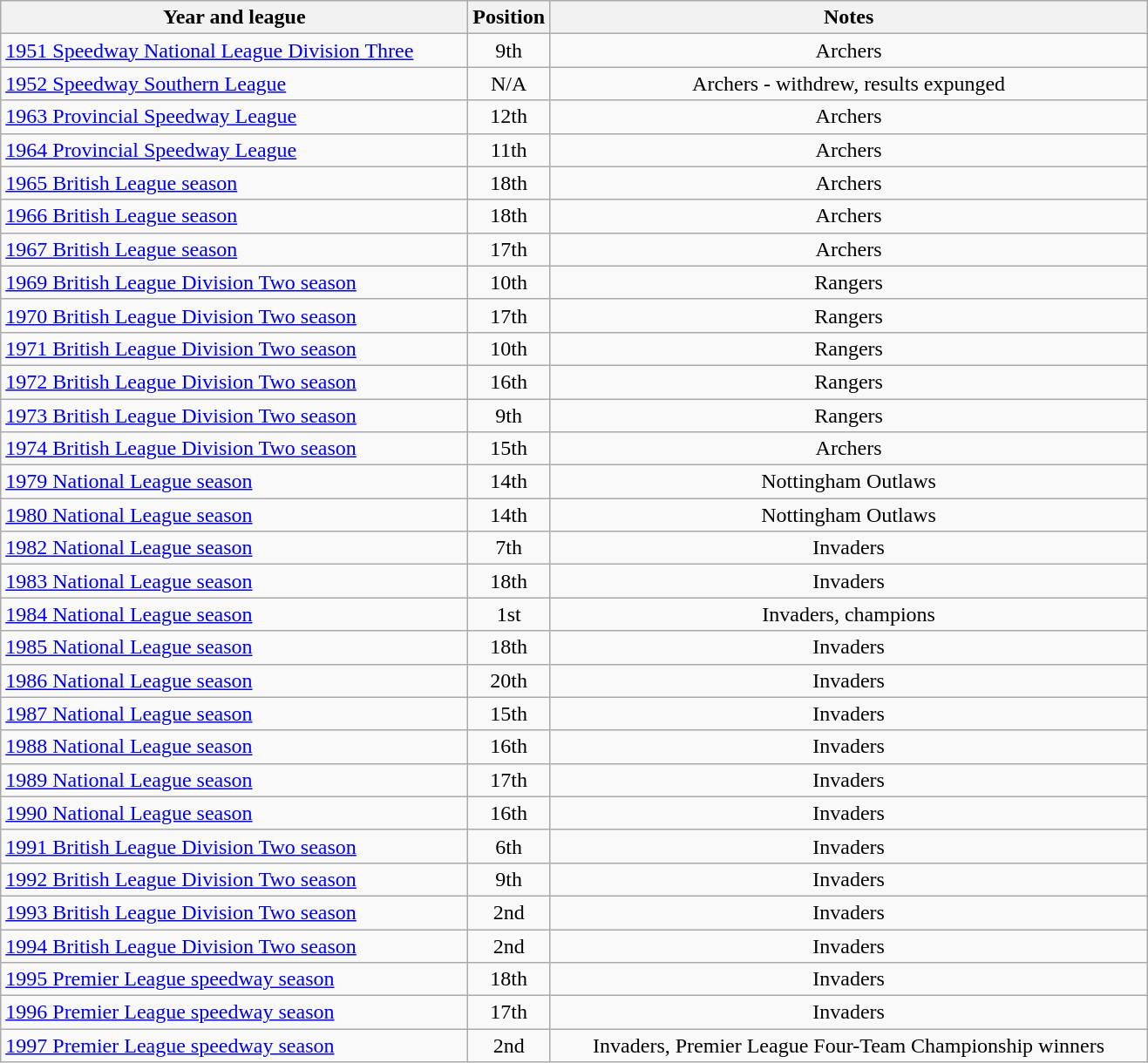<table class="wikitable">
<tr>
<th width=350>Year and league</th>
<th width=50>Position</th>
<th width=450>Notes</th>
</tr>
<tr align=center>
<td align="left"><a href='#'>1951 Speedway National League Division Three</a></td>
<td>9th</td>
<td>Archers</td>
</tr>
<tr align=center>
<td align="left"><a href='#'>1952 Speedway Southern League</a></td>
<td>N/A</td>
<td>Archers - withdrew, results expunged</td>
</tr>
<tr align=center>
<td align="left"><a href='#'>1963 Provincial Speedway League</a></td>
<td>12th</td>
<td>Archers</td>
</tr>
<tr align=center>
<td align="left"><a href='#'>1964 Provincial Speedway League</a></td>
<td>11th</td>
<td>Archers</td>
</tr>
<tr align=center>
<td align="left"><a href='#'>1965 British League season</a></td>
<td>18th</td>
<td>Archers</td>
</tr>
<tr align=center>
<td align="left"><a href='#'>1966 British League season</a></td>
<td>18th</td>
<td>Archers</td>
</tr>
<tr align=center>
<td align="left"><a href='#'>1967 British League season</a></td>
<td>17th</td>
<td>Archers</td>
</tr>
<tr align=center>
<td align="left"><a href='#'>1969 British League Division Two season</a></td>
<td>10th</td>
<td>Rangers</td>
</tr>
<tr align=center>
<td align="left"><a href='#'>1970 British League Division Two season</a></td>
<td>17th</td>
<td>Rangers</td>
</tr>
<tr align=center>
<td align="left"><a href='#'>1971 British League Division Two season</a></td>
<td>10th</td>
<td>Rangers</td>
</tr>
<tr align=center>
<td align="left"><a href='#'>1972 British League Division Two season</a></td>
<td>16th</td>
<td>Rangers</td>
</tr>
<tr align=center>
<td align="left"><a href='#'>1973 British League Division Two season</a></td>
<td>9th</td>
<td>Rangers</td>
</tr>
<tr align=center>
<td align="left"><a href='#'>1974 British League Division Two season</a></td>
<td>15th</td>
<td>Archers</td>
</tr>
<tr align=center>
<td align="left"><a href='#'>1979 National League season</a></td>
<td>14th</td>
<td>Nottingham Outlaws</td>
</tr>
<tr align=center>
<td align="left"><a href='#'>1980 National League season</a></td>
<td>14th</td>
<td>Nottingham Outlaws</td>
</tr>
<tr align=center>
<td align="left"><a href='#'>1982 National League season</a></td>
<td>7th</td>
<td>Invaders</td>
</tr>
<tr align=center>
<td align="left"><a href='#'>1983 National League season</a></td>
<td>18th</td>
<td>Invaders</td>
</tr>
<tr align=center>
<td align="left"><a href='#'>1984 National League season</a></td>
<td>1st</td>
<td>Invaders, champions</td>
</tr>
<tr align=center>
<td align="left"><a href='#'>1985 National League season</a></td>
<td>18th</td>
<td>Invaders</td>
</tr>
<tr align=center>
<td align="left"><a href='#'>1986 National League season</a></td>
<td>20th</td>
<td>Invaders</td>
</tr>
<tr align=center>
<td align="left"><a href='#'>1987 National League season</a></td>
<td>15th</td>
<td>Invaders</td>
</tr>
<tr align=center>
<td align="left"><a href='#'>1988 National League season</a></td>
<td>16th</td>
<td>Invaders</td>
</tr>
<tr align=center>
<td align="left"><a href='#'>1989 National League season</a></td>
<td>17th</td>
<td>Invaders</td>
</tr>
<tr align=center>
<td align="left"><a href='#'>1990 National League season</a></td>
<td>16th</td>
<td>Invaders</td>
</tr>
<tr align=center>
<td align="left"><a href='#'>1991 British League Division Two season</a></td>
<td>6th</td>
<td>Invaders</td>
</tr>
<tr align=center>
<td align="left"><a href='#'>1992 British League Division Two season</a></td>
<td>9th</td>
<td>Invaders</td>
</tr>
<tr align=center>
<td align="left"><a href='#'>1993 British League Division Two season</a></td>
<td>2nd</td>
<td>Invaders</td>
</tr>
<tr align=center>
<td align="left"><a href='#'>1994 British League Division Two season</a></td>
<td>2nd</td>
<td>Invaders</td>
</tr>
<tr align=center>
<td align="left"><a href='#'>1995 Premier League speedway season</a></td>
<td>18th</td>
<td>Invaders</td>
</tr>
<tr align=center>
<td align="left"><a href='#'>1996 Premier League speedway season</a></td>
<td>17th</td>
<td>Invaders</td>
</tr>
<tr align=center>
<td align="left"><a href='#'>1997 Premier League speedway season</a></td>
<td>2nd</td>
<td>Invaders, Premier League Four-Team Championship winners</td>
</tr>
</table>
